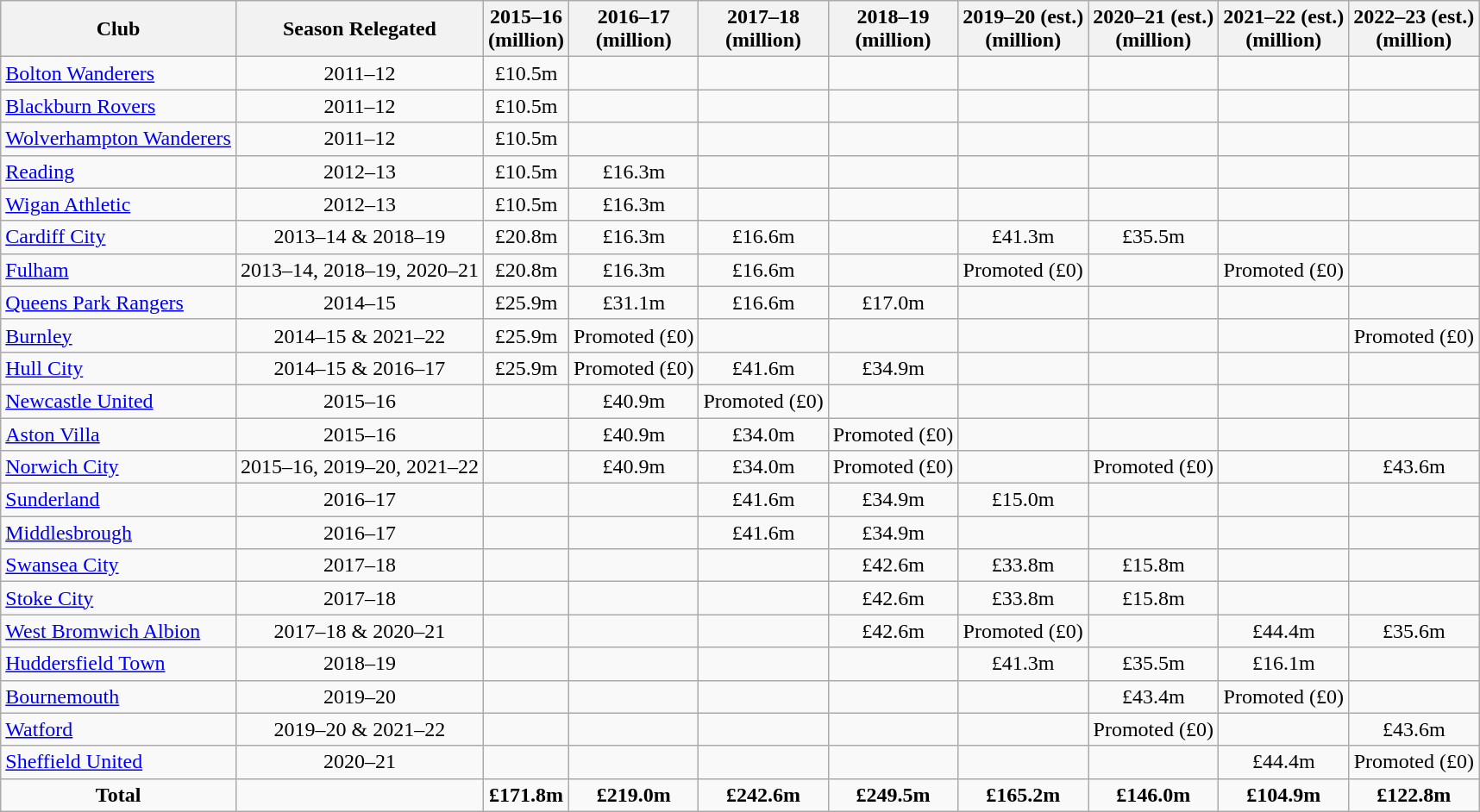<table class="wikitable" border="1">
<tr>
<th>Club</th>
<th>Season Relegated</th>
<th>2015–16 <br>(million)</th>
<th>2016–17 <br>(million)</th>
<th>2017–18 <br>(million)</th>
<th>2018–19 <br>(million)</th>
<th>2019–20 (est.)<br>(million)</th>
<th>2020–21 (est.)<br>(million)</th>
<th>2021–22 (est.)<br>(million)</th>
<th>2022–23 (est.)<br>(million)</th>
</tr>
<tr>
<td><a href='#'>Bolton Wanderers</a></td>
<td style="text-align:center">2011–12</td>
<td style="text-align:center">£10.5m</td>
<td style="text-align:center"></td>
<td style="text-align:center"></td>
<td style="text-align:center"></td>
<td style="text-align:center"></td>
<td></td>
<td></td>
<td></td>
</tr>
<tr>
<td><a href='#'>Blackburn Rovers</a></td>
<td style="text-align:center">2011–12</td>
<td style="text-align:center">£10.5m</td>
<td style="text-align:center"></td>
<td style="text-align:center"></td>
<td style="text-align:center"></td>
<td style="text-align:center"></td>
<td></td>
<td></td>
<td></td>
</tr>
<tr>
<td><a href='#'>Wolverhampton Wanderers</a></td>
<td style="text-align:center">2011–12</td>
<td style="text-align:center">£10.5m</td>
<td style="text-align:center"></td>
<td style="text-align:center"></td>
<td style="text-align:center"></td>
<td></td>
<td></td>
<td></td>
<td></td>
</tr>
<tr>
<td><a href='#'>Reading</a></td>
<td style="text-align:center">2012–13</td>
<td style="text-align:center">£10.5m</td>
<td style="text-align:center">£16.3m</td>
<td style="text-align:center"></td>
<td style="text-align:center"></td>
<td style="text-align:center"></td>
<td></td>
<td></td>
<td></td>
</tr>
<tr>
<td><a href='#'>Wigan Athletic</a></td>
<td style="text-align:center">2012–13</td>
<td style="text-align:center">£10.5m</td>
<td style="text-align:center">£16.3m</td>
<td style="text-align:center"></td>
<td style="text-align:center"></td>
<td style="text-align:center"></td>
<td></td>
<td></td>
<td></td>
</tr>
<tr>
<td><a href='#'>Cardiff City</a></td>
<td style="text-align:center">2013–14 & 2018–19</td>
<td style="text-align:center">£20.8m</td>
<td style="text-align:center">£16.3m</td>
<td style="text-align:center">£16.6m</td>
<td style="text-align:center"></td>
<td style="text-align:center">£41.3m</td>
<td style="text-align:center">£35.5m</td>
<td style="text-align:center"></td>
<td></td>
</tr>
<tr>
<td><a href='#'>Fulham</a></td>
<td style="text-align:center">2013–14, 2018–19, 2020–21</td>
<td style="text-align:center">£20.8m</td>
<td style="text-align:center">£16.3m</td>
<td style="text-align:center">£16.6m</td>
<td style="text-align:center"></td>
<td style="text-align:center">Promoted (£0)</td>
<td style="text-align:center"></td>
<td style="text-align:center">Promoted (£0)</td>
<td></td>
</tr>
<tr>
<td><a href='#'>Queens Park Rangers</a></td>
<td style="text-align:center">2014–15</td>
<td style="text-align:center">£25.9m</td>
<td style="text-align:center">£31.1m</td>
<td style="text-align:center">£16.6m</td>
<td style="text-align:center">£17.0m</td>
<td style="text-align:center"></td>
<td></td>
<td></td>
<td></td>
</tr>
<tr>
<td><a href='#'>Burnley</a></td>
<td style="text-align:center">2014–15 & 2021–22</td>
<td style="text-align:center">£25.9m</td>
<td style="text-align:center">Promoted (£0)</td>
<td style="text-align:center"></td>
<td style="text-align:center"></td>
<td style="text-align:center"></td>
<td style="text-align:center"></td>
<td style="text-align:center"></td>
<td style="text-align:center">Promoted (£0)</td>
</tr>
<tr>
<td><a href='#'>Hull City</a></td>
<td style="text-align:center">2014–15 & 2016–17</td>
<td style="text-align:center">£25.9m</td>
<td style="text-align:center">Promoted (£0)</td>
<td style="text-align:center">£41.6m</td>
<td style="text-align:center">£34.9m</td>
<td style="text-align:center"></td>
<td></td>
<td></td>
<td></td>
</tr>
<tr>
<td><a href='#'>Newcastle United</a></td>
<td style="text-align:center">2015–16</td>
<td style="text-align:center"></td>
<td style="text-align:center">£40.9m</td>
<td style="text-align:center">Promoted (£0)</td>
<td style="text-align:center"></td>
<td style="text-align:center"></td>
<td></td>
<td></td>
<td></td>
</tr>
<tr>
<td><a href='#'>Aston Villa</a></td>
<td style="text-align:center">2015–16</td>
<td style="text-align:center"></td>
<td style="text-align:center">£40.9m</td>
<td style="text-align:center">£34.0m</td>
<td style="text-align:center">Promoted (£0)</td>
<td style="text-align:center"></td>
<td></td>
<td></td>
<td></td>
</tr>
<tr>
<td><a href='#'>Norwich City</a></td>
<td style="text-align:center">2015–16, 2019–20, 2021–22</td>
<td style="text-align:center"></td>
<td style="text-align:center">£40.9m</td>
<td style="text-align:center">£34.0m</td>
<td style="text-align:center">Promoted (£0)</td>
<td style="text-align:center"></td>
<td style="text-align:center">Promoted (£0)</td>
<td style="text-align:center"></td>
<td style="text-align:center">£43.6m</td>
</tr>
<tr>
<td><a href='#'>Sunderland</a></td>
<td style="text-align:center">2016–17</td>
<td style="text-align:center"></td>
<td style="text-align:center"></td>
<td style="text-align:center">£41.6m</td>
<td style="text-align:center">£34.9m</td>
<td style="text-align:center">£15.0m</td>
<td></td>
<td></td>
<td></td>
</tr>
<tr>
<td><a href='#'>Middlesbrough</a></td>
<td style="text-align:center">2016–17</td>
<td style="text-align:center"></td>
<td style="text-align:center"></td>
<td style="text-align:center">£41.6m</td>
<td style="text-align:center">£34.9m</td>
<td style="text-align:center"></td>
<td></td>
<td></td>
<td></td>
</tr>
<tr>
<td><a href='#'>Swansea City</a></td>
<td style="text-align:center">2017–18</td>
<td style="text-align:center"></td>
<td style="text-align:center"></td>
<td style="text-align:center"></td>
<td style="text-align:center">£42.6m</td>
<td style="text-align:center">£33.8m</td>
<td style="text-align:center">£15.8m</td>
<td></td>
<td></td>
</tr>
<tr>
<td><a href='#'>Stoke City</a></td>
<td style="text-align:center">2017–18</td>
<td style="text-align:center"></td>
<td style="text-align:center"></td>
<td style="text-align:center"></td>
<td style="text-align:center">£42.6m</td>
<td style="text-align:center">£33.8m</td>
<td style="text-align:center">£15.8m</td>
<td></td>
<td></td>
</tr>
<tr>
<td><a href='#'>West Bromwich Albion</a></td>
<td style="text-align:center">2017–18 & 2020–21</td>
<td style="text-align:center"></td>
<td style="text-align:center"></td>
<td style="text-align:center"></td>
<td style="text-align:center">£42.6m</td>
<td style="text-align:center">Promoted (£0)</td>
<td style="text-align:center"></td>
<td style="text-align:center">£44.4m</td>
<td style="text-align:center">£35.6m</td>
</tr>
<tr>
<td><a href='#'>Huddersfield Town</a></td>
<td style="text-align:center">2018–19</td>
<td style="text-align:center"></td>
<td style="text-align:center"></td>
<td style="text-align:center"></td>
<td style="text-align:center"></td>
<td style="text-align:center">£41.3m</td>
<td style="text-align:center">£35.5m</td>
<td style="text-align:center">£16.1m</td>
<td></td>
</tr>
<tr>
<td><a href='#'>Bournemouth</a></td>
<td style="text-align:center">2019–20</td>
<td style="text-align:center"></td>
<td style="text-align:center"></td>
<td style="text-align:center"></td>
<td style="text-align:center"></td>
<td style="text-align:center"></td>
<td style="text-align:center">£43.4m</td>
<td style="text-align:center">Promoted (£0)</td>
<td></td>
</tr>
<tr>
<td><a href='#'>Watford</a></td>
<td style="text-align:center">2019–20 & 2021–22</td>
<td style="text-align:center"></td>
<td style="text-align:center"></td>
<td style="text-align:center"></td>
<td style="text-align:center"></td>
<td style="text-align:center"></td>
<td style="text-align:center">Promoted (£0)</td>
<td style="text-align:center"></td>
<td style="text-align:center">£43.6m</td>
</tr>
<tr>
<td><a href='#'>Sheffield United</a></td>
<td style="text-align:center">2020–21</td>
<td style="text-align:center"></td>
<td style="text-align:center"></td>
<td style="text-align:center"></td>
<td style="text-align:center"></td>
<td style="text-align:center"></td>
<td style="text-align:center"></td>
<td style="text-align:center">£44.4m</td>
<td style="text-align:center">Promoted (£0)</td>
</tr>
<tr>
<td style="text-align:center"><strong>Total</strong></td>
<td></td>
<td style="text-align:center"><strong>£171.8m</strong></td>
<td style="text-align:center"><strong>£219.0m</strong></td>
<td style="text-align:center"><strong>£242.6m</strong></td>
<td style="text-align:center"><strong>£249.5m</strong></td>
<td style="text-align:center"><strong>£165.2m</strong></td>
<td style="text-align:center"><strong>£146.0m</strong></td>
<td style="text-align:center"><strong>£104.9m</strong></td>
<td style="text-align:center"><strong>£122.8m</strong></td>
</tr>
</table>
